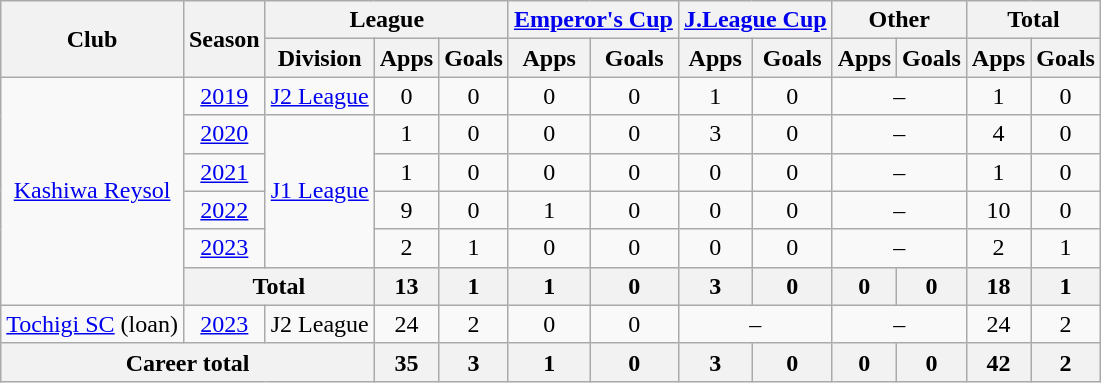<table class="wikitable" style="text-align: center">
<tr>
<th rowspan="2">Club</th>
<th rowspan="2">Season</th>
<th colspan="3">League</th>
<th colspan="2"><a href='#'>Emperor's Cup</a></th>
<th colspan="2"><a href='#'>J.League Cup</a></th>
<th colspan="2">Other</th>
<th colspan="2">Total</th>
</tr>
<tr>
<th>Division</th>
<th>Apps</th>
<th>Goals</th>
<th>Apps</th>
<th>Goals</th>
<th>Apps</th>
<th>Goals</th>
<th>Apps</th>
<th>Goals</th>
<th>Apps</th>
<th>Goals</th>
</tr>
<tr>
<td rowspan="6"><a href='#'>Kashiwa Reysol</a></td>
<td><a href='#'>2019</a></td>
<td><a href='#'>J2 League</a></td>
<td>0</td>
<td>0</td>
<td>0</td>
<td>0</td>
<td>1</td>
<td>0</td>
<td colspan="2">–</td>
<td>1</td>
<td>0</td>
</tr>
<tr>
<td><a href='#'>2020</a></td>
<td rowspan="4"><a href='#'>J1 League</a></td>
<td>1</td>
<td>0</td>
<td>0</td>
<td>0</td>
<td>3</td>
<td>0</td>
<td colspan="2">–</td>
<td>4</td>
<td>0</td>
</tr>
<tr>
<td><a href='#'>2021</a></td>
<td>1</td>
<td>0</td>
<td>0</td>
<td>0</td>
<td>0</td>
<td>0</td>
<td colspan="2">–</td>
<td>1</td>
<td>0</td>
</tr>
<tr>
<td><a href='#'>2022</a></td>
<td>9</td>
<td>0</td>
<td>1</td>
<td>0</td>
<td>0</td>
<td>0</td>
<td colspan="2">–</td>
<td>10</td>
<td>0</td>
</tr>
<tr>
<td><a href='#'>2023</a></td>
<td>2</td>
<td>1</td>
<td>0</td>
<td>0</td>
<td>0</td>
<td>0</td>
<td colspan="2">–</td>
<td>2</td>
<td>1</td>
</tr>
<tr>
<th colspan=2>Total</th>
<th>13</th>
<th>1</th>
<th>1</th>
<th>0</th>
<th>3</th>
<th>0</th>
<th>0</th>
<th>0</th>
<th>18</th>
<th>1</th>
</tr>
<tr>
<td><a href='#'>Tochigi SC</a> (loan)</td>
<td><a href='#'>2023</a></td>
<td>J2 League</td>
<td>24</td>
<td>2</td>
<td>0</td>
<td>0</td>
<td colspan="2">–</td>
<td colspan="2">–</td>
<td>24</td>
<td>2</td>
</tr>
<tr>
<th colspan=3>Career total</th>
<th>35</th>
<th>3</th>
<th>1</th>
<th>0</th>
<th>3</th>
<th>0</th>
<th>0</th>
<th>0</th>
<th>42</th>
<th>2</th>
</tr>
</table>
